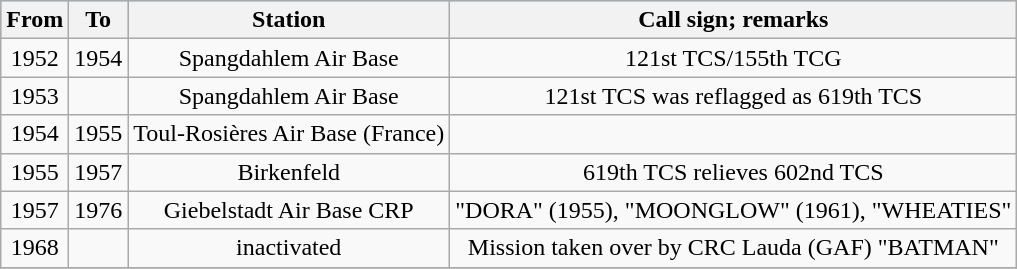<table class="wikitable sortable" style="text-align:center">
<tr style="background:#80C0FF">
<th>From</th>
<th>To</th>
<th>Station</th>
<th>Call sign; remarks</th>
</tr>
<tr>
<td>1952</td>
<td>1954</td>
<td>Spangdahlem Air Base</td>
<td>121st TCS/155th TCG</td>
</tr>
<tr>
<td>1953</td>
<td></td>
<td>Spangdahlem Air Base</td>
<td>121st TCS was reflagged as 619th TCS</td>
</tr>
<tr>
<td>1954</td>
<td>1955</td>
<td>Toul-Rosières Air Base (France)</td>
<td></td>
</tr>
<tr>
<td>1955</td>
<td>1957</td>
<td>Birkenfeld</td>
<td>619th TCS relieves 602nd TCS</td>
</tr>
<tr>
<td>1957</td>
<td>1976</td>
<td>Giebelstadt Air Base CRP</td>
<td>"DORA" (1955), "MOONGLOW" (1961), "WHEATIES"</td>
</tr>
<tr>
<td>1968</td>
<td></td>
<td>inactivated</td>
<td>Mission taken over by CRC Lauda (GAF) "BATMAN"</td>
</tr>
<tr>
</tr>
</table>
